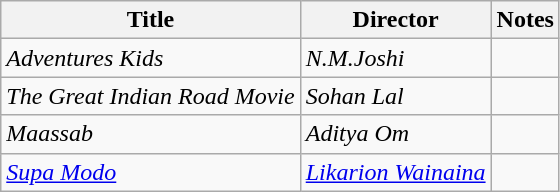<table class="wikitable">
<tr>
<th>Title</th>
<th>Director</th>
<th>Notes</th>
</tr>
<tr>
<td><em>Adventures Kids</em></td>
<td><em>N.M.Joshi</em></td>
<td></td>
</tr>
<tr>
<td><em>The Great Indian Road Movie</em></td>
<td><em>Sohan Lal</em></td>
<td></td>
</tr>
<tr>
<td><em>Maassab</em></td>
<td><em>Aditya Om</em></td>
<td></td>
</tr>
<tr>
<td><em><a href='#'>Supa Modo</a></em></td>
<td><em><a href='#'>Likarion Wainaina</a></em></td>
<td></td>
</tr>
</table>
